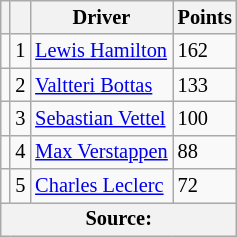<table class="wikitable" style="font-size: 85%;">
<tr>
<th></th>
<th></th>
<th>Driver</th>
<th>Points</th>
</tr>
<tr>
<td align="left"></td>
<td align="center">1</td>
<td> <a href='#'>Lewis Hamilton</a></td>
<td align="left">162</td>
</tr>
<tr>
<td align="left"></td>
<td align="center">2</td>
<td> <a href='#'>Valtteri Bottas</a></td>
<td align="left">133</td>
</tr>
<tr>
<td align="left"></td>
<td align="center">3</td>
<td> <a href='#'>Sebastian Vettel</a></td>
<td align="left">100</td>
</tr>
<tr>
<td align="left"></td>
<td align="center">4</td>
<td> <a href='#'>Max Verstappen</a></td>
<td align="left">88</td>
</tr>
<tr>
<td align="left"></td>
<td align="center">5</td>
<td> <a href='#'>Charles Leclerc</a></td>
<td align="left">72</td>
</tr>
<tr>
<th colspan=4>Source:</th>
</tr>
</table>
